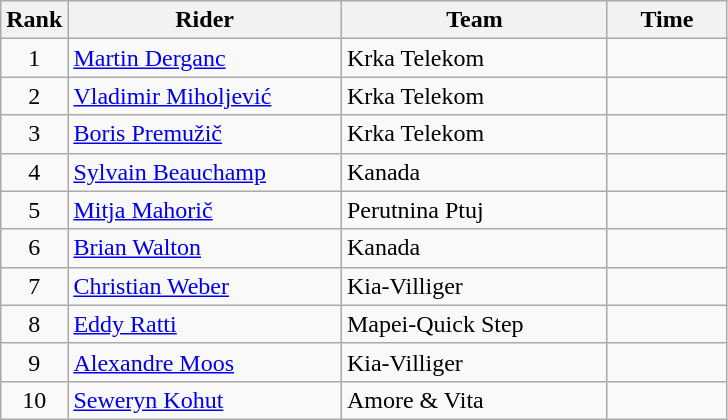<table class="wikitable">
<tr>
<th>Rank</th>
<th>Rider</th>
<th>Team</th>
<th>Time</th>
</tr>
<tr>
<td align=center>1</td>
<td width=175> <a href='#'>Martin Derganc</a> </td>
<td width=170>Krka Telekom</td>
<td width=72 align=right></td>
</tr>
<tr>
<td align=center>2</td>
<td> <a href='#'>Vladimir Miholjević</a></td>
<td>Krka Telekom</td>
<td align=right></td>
</tr>
<tr>
<td align=center>3</td>
<td> <a href='#'>Boris Premužič</a></td>
<td>Krka Telekom</td>
<td align=right></td>
</tr>
<tr>
<td align=center>4</td>
<td> <a href='#'>Sylvain Beauchamp</a></td>
<td>Kanada</td>
<td align=right></td>
</tr>
<tr>
<td align=center>5</td>
<td> <a href='#'>Mitja Mahorič</a> </td>
<td>Perutnina Ptuj</td>
<td align=right></td>
</tr>
<tr>
<td align=center>6</td>
<td> <a href='#'>Brian Walton</a></td>
<td>Kanada</td>
<td align=right></td>
</tr>
<tr>
<td align=center>7</td>
<td> <a href='#'>Christian Weber</a></td>
<td>Kia-Villiger</td>
<td align=right></td>
</tr>
<tr>
<td align=center>8</td>
<td> <a href='#'>Eddy Ratti</a></td>
<td>Mapei-Quick Step</td>
<td align=right></td>
</tr>
<tr>
<td align=center>9</td>
<td> <a href='#'>Alexandre Moos</a></td>
<td>Kia-Villiger</td>
<td align=right></td>
</tr>
<tr>
<td align=center>10</td>
<td> <a href='#'>Seweryn Kohut</a></td>
<td>Amore & Vita</td>
<td align=right></td>
</tr>
</table>
